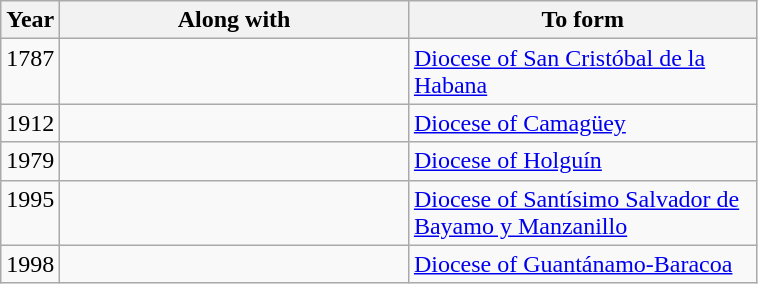<table class="wikitable">
<tr>
<th>Year</th>
<th width="225">Along with</th>
<th width="225">To form</th>
</tr>
<tr valign="top">
<td>1787</td>
<td></td>
<td><a href='#'>Diocese of San Cristóbal de la Habana</a></td>
</tr>
<tr valign=top>
<td>1912</td>
<td></td>
<td><a href='#'>Diocese of Camagüey</a></td>
</tr>
<tr valign=top>
<td>1979</td>
<td></td>
<td><a href='#'>Diocese of Holguín</a></td>
</tr>
<tr valign=top>
<td>1995</td>
<td></td>
<td><a href='#'>Diocese of Santísimo Salvador de Bayamo y Manzanillo</a></td>
</tr>
<tr valign=top>
<td>1998</td>
<td></td>
<td><a href='#'>Diocese of Guantánamo-Baracoa</a></td>
</tr>
</table>
